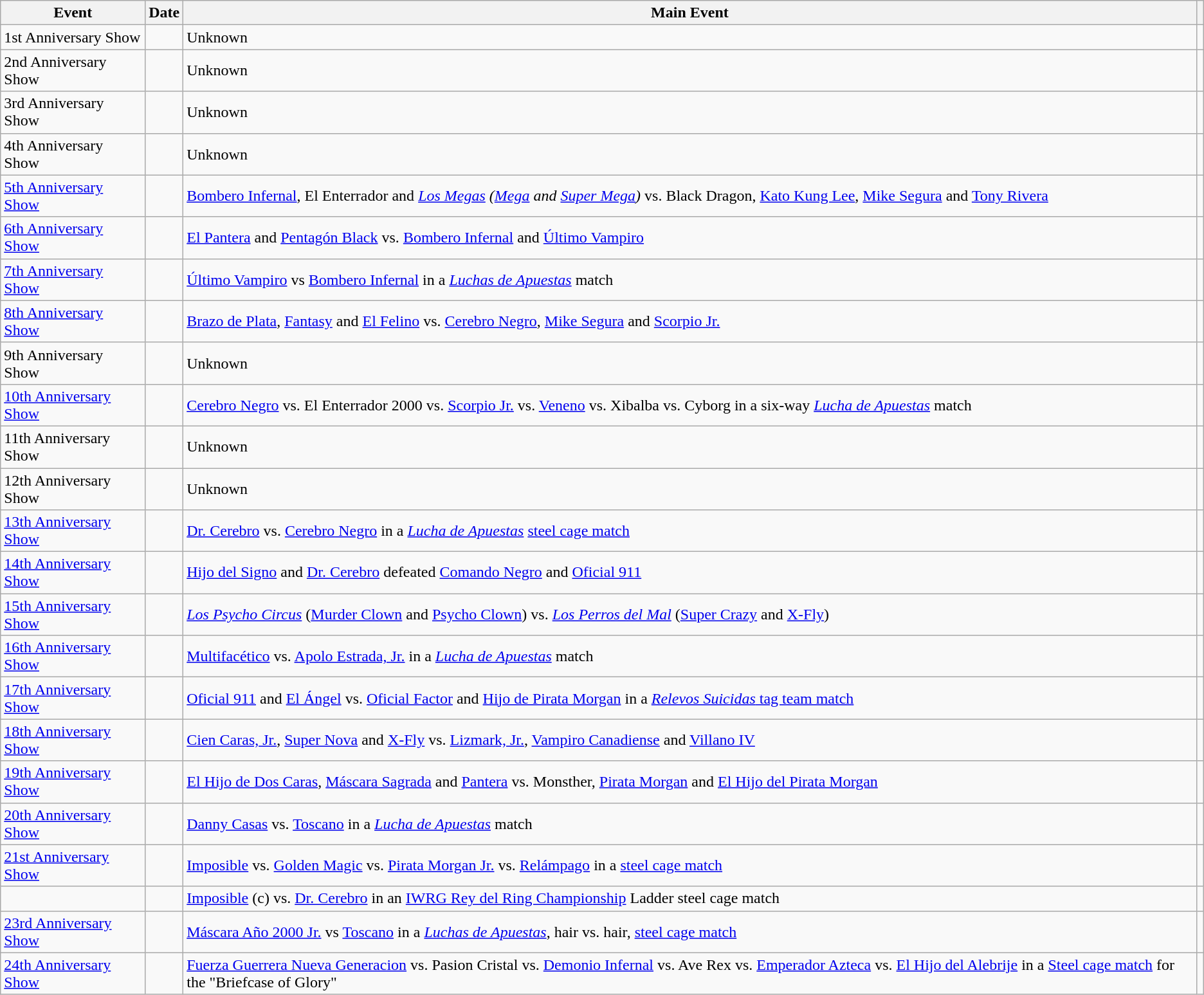<table class="wikitable" align="center">
<tr>
<th>Event</th>
<th>Date</th>
<th>Main Event</th>
<th class="unsortable"></th>
</tr>
<tr>
<td>1st Anniversary Show</td>
<td></td>
<td>Unknown</td>
<td></td>
</tr>
<tr>
<td>2nd Anniversary Show</td>
<td></td>
<td>Unknown</td>
<td></td>
</tr>
<tr>
<td>3rd Anniversary Show</td>
<td></td>
<td>Unknown</td>
<td></td>
</tr>
<tr>
<td>4th Anniversary Show</td>
<td></td>
<td>Unknown</td>
<td></td>
</tr>
<tr>
<td><a href='#'>5th Anniversary Show</a></td>
<td></td>
<td><a href='#'>Bombero Infernal</a>, El Enterrador and <em><a href='#'>Los Megas</a> (<a href='#'>Mega</a> and <a href='#'>Super Mega</a>)</em> vs. Black Dragon, <a href='#'>Kato Kung Lee</a>, <a href='#'>Mike Segura</a> and <a href='#'>Tony Rivera</a></td>
<td></td>
</tr>
<tr>
<td><a href='#'>6th Anniversary Show</a></td>
<td></td>
<td><a href='#'>El Pantera</a> and <a href='#'>Pentagón Black</a> vs. <a href='#'>Bombero Infernal</a> and <a href='#'>Último Vampiro</a></td>
<td></td>
</tr>
<tr>
<td><a href='#'>7th Anniversary Show</a></td>
<td></td>
<td><a href='#'>Último Vampiro</a> vs <a href='#'>Bombero Infernal</a> in a <em><a href='#'>Luchas de Apuestas</a></em> match</td>
<td></td>
</tr>
<tr>
<td><a href='#'>8th Anniversary Show</a></td>
<td></td>
<td><a href='#'>Brazo de Plata</a>, <a href='#'>Fantasy</a> and <a href='#'>El Felino</a> vs. <a href='#'>Cerebro Negro</a>, <a href='#'>Mike Segura</a> and <a href='#'>Scorpio Jr.</a></td>
<td></td>
</tr>
<tr>
<td>9th Anniversary Show</td>
<td></td>
<td>Unknown</td>
<td></td>
</tr>
<tr>
<td><a href='#'>10th Anniversary Show</a></td>
<td></td>
<td><a href='#'>Cerebro Negro</a> vs. El Enterrador 2000 vs. <a href='#'>Scorpio Jr.</a> vs. <a href='#'>Veneno</a> vs. Xibalba vs. Cyborg in a six-way <em><a href='#'>Lucha de Apuestas</a></em> match</td>
<td></td>
</tr>
<tr>
<td>11th Anniversary Show</td>
<td></td>
<td>Unknown</td>
<td></td>
</tr>
<tr>
<td>12th Anniversary Show</td>
<td></td>
<td>Unknown</td>
<td></td>
</tr>
<tr>
<td><a href='#'>13th Anniversary Show</a></td>
<td></td>
<td><a href='#'>Dr. Cerebro</a> vs. <a href='#'>Cerebro Negro</a> in a <em><a href='#'>Lucha de Apuestas</a></em> <a href='#'>steel cage match</a></td>
<td></td>
</tr>
<tr>
<td><a href='#'>14th Anniversary Show</a></td>
<td></td>
<td><a href='#'>Hijo del Signo</a> and <a href='#'>Dr. Cerebro</a> defeated <a href='#'>Comando Negro</a> and <a href='#'>Oficial 911</a></td>
<td></td>
</tr>
<tr>
<td><a href='#'>15th Anniversary Show</a></td>
<td></td>
<td><em><a href='#'>Los Psycho Circus</a></em> (<a href='#'>Murder Clown</a> and <a href='#'>Psycho Clown</a>) vs. <em><a href='#'>Los Perros del Mal</a></em> (<a href='#'>Super Crazy</a> and <a href='#'>X-Fly</a>)</td>
<td></td>
</tr>
<tr>
<td><a href='#'>16th Anniversary Show</a></td>
<td></td>
<td><a href='#'>Multifacético</a> vs. <a href='#'>Apolo Estrada, Jr.</a> in a <em><a href='#'>Lucha de Apuestas</a></em> match</td>
<td></td>
</tr>
<tr>
<td><a href='#'>17th Anniversary Show</a></td>
<td></td>
<td><a href='#'>Oficial 911</a> and <a href='#'>El Ángel</a> vs. <a href='#'>Oficial Factor</a> and <a href='#'>Hijo de Pirata Morgan</a> in a <a href='#'><em>Relevos Suicidas</em> tag team match</a></td>
<td></td>
</tr>
<tr>
<td><a href='#'>18th Anniversary Show</a></td>
<td></td>
<td><a href='#'>Cien Caras, Jr.</a>, <a href='#'>Super Nova</a> and <a href='#'>X-Fly</a> vs. <a href='#'>Lizmark, Jr.</a>, <a href='#'>Vampiro Canadiense</a> and <a href='#'>Villano IV</a></td>
<td></td>
</tr>
<tr>
<td><a href='#'>19th Anniversary Show</a></td>
<td></td>
<td><a href='#'>El Hijo de Dos Caras</a>, <a href='#'>Máscara Sagrada</a> and <a href='#'>Pantera</a> vs. Monsther, <a href='#'>Pirata Morgan</a> and <a href='#'>El Hijo del Pirata Morgan</a></td>
<td></td>
</tr>
<tr>
<td><a href='#'>20th Anniversary Show</a></td>
<td></td>
<td><a href='#'>Danny Casas</a> vs. <a href='#'>Toscano</a> in a <em><a href='#'>Lucha de Apuestas</a></em> match</td>
<td></td>
</tr>
<tr>
<td><a href='#'>21st Anniversary Show</a></td>
<td></td>
<td><a href='#'>Imposible</a> vs. <a href='#'>Golden Magic</a> vs. <a href='#'>Pirata Morgan Jr.</a> vs. <a href='#'>Relámpago</a> in a <a href='#'>steel cage match</a></td>
<td></td>
</tr>
<tr>
<td></td>
<td></td>
<td><a href='#'>Imposible</a> (c) vs. <a href='#'>Dr. Cerebro</a> in an <a href='#'>IWRG Rey del Ring Championship</a> Ladder steel cage match</td>
<td></td>
</tr>
<tr>
<td><a href='#'>23rd Anniversary Show</a></td>
<td></td>
<td><a href='#'>Máscara Año 2000 Jr.</a> vs <a href='#'>Toscano</a> in a <em><a href='#'>Luchas de Apuestas</a></em>, hair vs. hair, <a href='#'>steel cage match</a></td>
<td></td>
</tr>
<tr>
<td><a href='#'>24th Anniversary Show</a></td>
<td></td>
<td><a href='#'>Fuerza Guerrera Nueva Generacion</a> vs. Pasion Cristal vs. <a href='#'>Demonio Infernal</a> vs. Ave Rex vs. <a href='#'>Emperador Azteca</a> vs. <a href='#'>El Hijo del Alebrije</a> in a <a href='#'>Steel cage match</a> for the "Briefcase of Glory"</td>
<td></td>
</tr>
</table>
